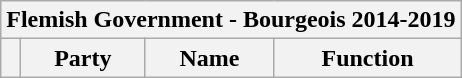<table class="wikitable">
<tr>
<th colspan="4">Flemish Government - Bourgeois 2014-2019</th>
</tr>
<tr>
<th></th>
<th>Party</th>
<th>Name</th>
<th>Function<br>











</th>
</tr>
</table>
